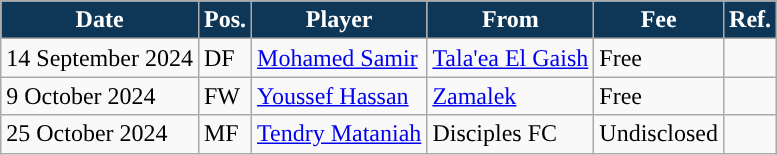<table class="wikitable plainrowheaders sortable">
<tr>
<th style="background:#0e3757; color:#ffffff; ">Date</th>
<th style="background:#0e3757; color:#ffffff; ">Pos.</th>
<th style="background:#0e3757; color:#ffffff; ">Player</th>
<th style="background:#0e3757; color:#ffffff; ">From</th>
<th style="background:#0e3757; color:#ffffff; ">Fee</th>
<th style="background:#0e3757; color:#ffffff; ">Ref.</th>
</tr>
<tr>
<td>14 September 2024</td>
<td>DF</td>
<td> <a href='#'>Mohamed Samir</a></td>
<td> <a href='#'>Tala'ea El Gaish</a></td>
<td>Free</td>
<td></td>
</tr>
<tr>
<td>9 October 2024</td>
<td>FW</td>
<td> <a href='#'>Youssef Hassan</a></td>
<td> <a href='#'>Zamalek</a></td>
<td>Free</td>
<td></td>
</tr>
<tr>
<td>25 October 2024</td>
<td>MF</td>
<td> <a href='#'>Tendry Mataniah</a></td>
<td> Disciples FC</td>
<td>Undisclosed</td>
<td></td>
</tr>
</table>
